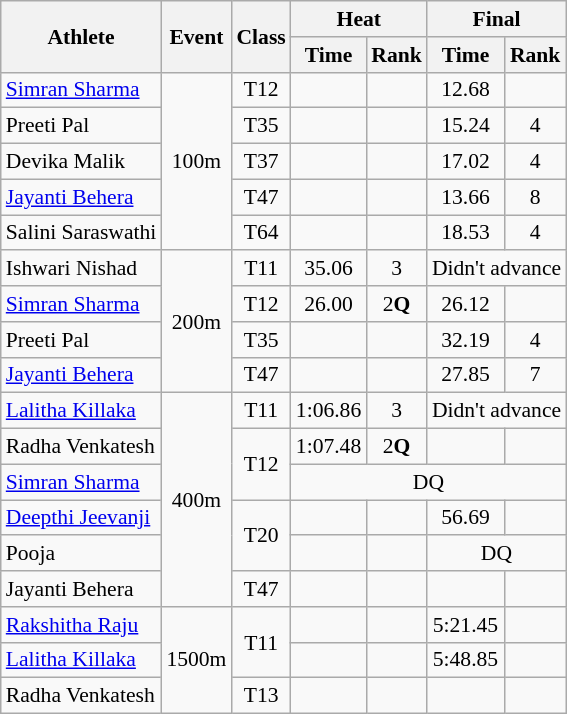<table class="wikitable" style="text-align:center; font-size:90%">
<tr>
<th rowspan="2">Athlete</th>
<th rowspan="2">Event</th>
<th rowspan="2">Class</th>
<th colspan="2">Heat</th>
<th colspan="2">Final</th>
</tr>
<tr>
<th>Time</th>
<th>Rank</th>
<th>Time</th>
<th>Rank</th>
</tr>
<tr>
<td align=left><a href='#'>Simran Sharma</a></td>
<td rowspan="5">100m</td>
<td>T12</td>
<td></td>
<td></td>
<td>12.68</td>
<td></td>
</tr>
<tr>
<td align=left>Preeti Pal</td>
<td>T35</td>
<td></td>
<td></td>
<td>15.24</td>
<td>4</td>
</tr>
<tr>
<td align=left>Devika Malik</td>
<td>T37</td>
<td></td>
<td></td>
<td>17.02</td>
<td>4</td>
</tr>
<tr>
<td align=left><a href='#'>Jayanti Behera</a></td>
<td>T47</td>
<td></td>
<td></td>
<td>13.66</td>
<td>8</td>
</tr>
<tr>
<td align=left>Salini Saraswathi</td>
<td>T64</td>
<td></td>
<td></td>
<td>18.53</td>
<td>4</td>
</tr>
<tr>
<td align=left>Ishwari Nishad</td>
<td rowspan="4">200m</td>
<td>T11</td>
<td>35.06</td>
<td>3</td>
<td colspan=2>Didn't advance</td>
</tr>
<tr>
<td align=left><a href='#'>Simran Sharma</a></td>
<td>T12</td>
<td>26.00</td>
<td>2<strong>Q</strong></td>
<td>26.12</td>
<td></td>
</tr>
<tr>
<td align=left>Preeti Pal</td>
<td>T35</td>
<td></td>
<td></td>
<td>32.19</td>
<td>4</td>
</tr>
<tr>
<td align=left><a href='#'>Jayanti Behera</a></td>
<td>T47</td>
<td></td>
<td></td>
<td>27.85</td>
<td>7</td>
</tr>
<tr>
<td align=left><a href='#'>Lalitha Killaka</a></td>
<td rowspan="6">400m</td>
<td>T11</td>
<td>1:06.86</td>
<td>3</td>
<td colspan=2>Didn't advance</td>
</tr>
<tr>
<td align=left>Radha Venkatesh</td>
<td rowspan="2">T12</td>
<td>1:07.48</td>
<td>2<strong>Q</strong></td>
<td></td>
<td></td>
</tr>
<tr>
<td align=left><a href='#'>Simran Sharma</a></td>
<td colspan=4>DQ</td>
</tr>
<tr>
<td align=left><a href='#'>Deepthi Jeevanji</a></td>
<td rowspan="2">T20</td>
<td></td>
<td></td>
<td>56.69</td>
<td></td>
</tr>
<tr>
<td align=left>Pooja</td>
<td></td>
<td></td>
<td colspan=2>DQ</td>
</tr>
<tr>
<td align=left>Jayanti Behera</td>
<td>T47</td>
<td></td>
<td></td>
<td></td>
<td></td>
</tr>
<tr>
<td align=left><a href='#'>Rakshitha Raju</a></td>
<td rowspan="3">1500m</td>
<td rowspan="2">T11</td>
<td></td>
<td></td>
<td>5:21.45</td>
<td></td>
</tr>
<tr>
<td align=left><a href='#'>Lalitha Killaka</a></td>
<td></td>
<td></td>
<td>5:48.85</td>
<td></td>
</tr>
<tr>
<td align=left>Radha Venkatesh</td>
<td>T13</td>
<td></td>
<td></td>
<td></td>
<td></td>
</tr>
</table>
